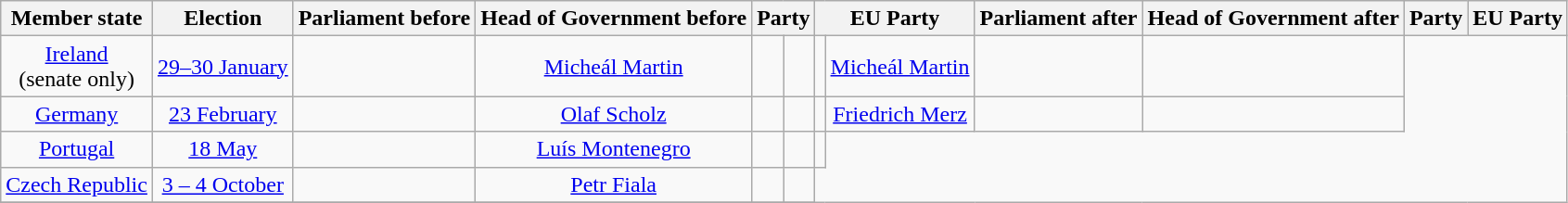<table class="wikitable" style="text-align:center;">
<tr>
<th>Member state</th>
<th>Election</th>
<th>Parliament before</th>
<th>Head of Government before</th>
<th colspan="2">Party</th>
<th colspan="2">EU Party</th>
<th>Parliament after</th>
<th>Head of Government after</th>
<th colspan="2">Party</th>
<th colspan="2">EU Party</th>
</tr>
<tr>
<td><a href='#'>Ireland</a><br>(senate only)</td>
<td><a href='#'>29–30 January</a></td>
<td></td>
<td><a href='#'>Micheál Martin</a></td>
<td></td>
<td></td>
<td></td>
<td><a href='#'>Micheál Martin</a></td>
<td></td>
<td></td>
</tr>
<tr>
<td><a href='#'>Germany</a></td>
<td><a href='#'>23 February</a></td>
<td></td>
<td><a href='#'>Olaf Scholz</a></td>
<td></td>
<td></td>
<td></td>
<td><a href='#'>Friedrich Merz</a></td>
<td></td>
<td></td>
</tr>
<tr>
<td><a href='#'>Portugal</a></td>
<td><a href='#'>18 May</a></td>
<td></td>
<td><a href='#'>Luís Montenegro</a></td>
<td></td>
<td></td>
<td></td>
</tr>
<tr>
<td><a href='#'>Czech Republic</a></td>
<td><a href='#'>3 – 4 October</a></td>
<td></td>
<td><a href='#'>Petr Fiala</a></td>
<td></td>
<td></td>
</tr>
<tr>
</tr>
</table>
